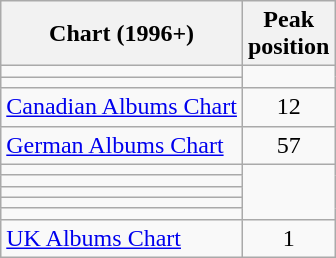<table class="wikitable sortable">
<tr>
<th>Chart (1996+)</th>
<th>Peak<br>position</th>
</tr>
<tr>
<td></td>
</tr>
<tr>
<td></td>
</tr>
<tr>
<td><a href='#'>Canadian Albums Chart</a></td>
<td align="center">12</td>
</tr>
<tr>
<td><a href='#'>German Albums Chart</a></td>
<td align="center">57</td>
</tr>
<tr>
<td></td>
</tr>
<tr>
<td></td>
</tr>
<tr>
<td></td>
</tr>
<tr>
<td></td>
</tr>
<tr>
<td></td>
</tr>
<tr>
<td><a href='#'>UK Albums Chart</a></td>
<td align="center">1</td>
</tr>
</table>
